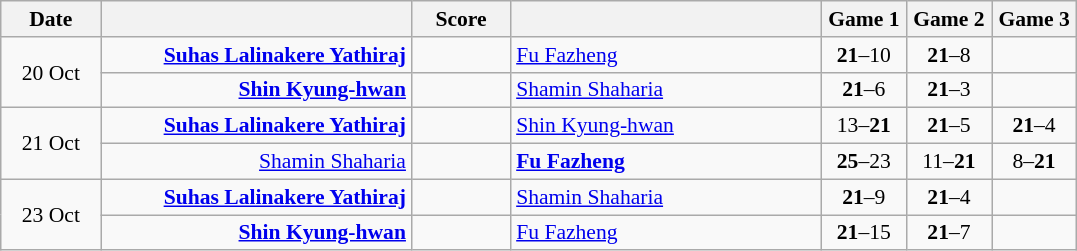<table class="wikitable" style="text-align:center; font-size:90% ">
<tr>
<th width="60">Date</th>
<th align="right" width="200"></th>
<th width="60">Score</th>
<th align="left" width="200"></th>
<th width="50">Game 1</th>
<th width="50">Game 2</th>
<th width="50">Game 3</th>
</tr>
<tr>
<td rowspan="2">20 Oct</td>
<td align="right"><strong><a href='#'>Suhas Lalinakere Yathiraj</a> </strong></td>
<td align="center"></td>
<td align="left"> <a href='#'>Fu Fazheng</a></td>
<td><strong>21</strong>–10</td>
<td><strong>21</strong>–8</td>
<td></td>
</tr>
<tr>
<td align="right"><strong><a href='#'>Shin Kyung-hwan</a> </strong></td>
<td align="center"></td>
<td align="left"> <a href='#'>Shamin Shaharia</a></td>
<td><strong>21</strong>–6</td>
<td><strong>21</strong>–3</td>
<td></td>
</tr>
<tr>
<td rowspan="2">21 Oct</td>
<td align="right"><strong><a href='#'>Suhas Lalinakere Yathiraj</a> </strong></td>
<td align="center"></td>
<td align="left"> <a href='#'>Shin Kyung-hwan</a></td>
<td>13–<strong>21</strong></td>
<td><strong>21</strong>–5</td>
<td><strong>21</strong>–4</td>
</tr>
<tr>
<td align="right"><a href='#'>Shamin Shaharia</a> </td>
<td align="center"></td>
<td align="left"><strong> <a href='#'>Fu Fazheng</a></strong></td>
<td><strong>25</strong>–23</td>
<td>11–<strong>21</strong></td>
<td>8–<strong>21</strong></td>
</tr>
<tr>
<td rowspan="2">23 Oct</td>
<td align="right"><strong><a href='#'>Suhas Lalinakere Yathiraj</a> </strong></td>
<td align="center"></td>
<td align="left"> <a href='#'>Shamin Shaharia</a></td>
<td><strong>21</strong>–9</td>
<td><strong>21</strong>–4</td>
<td></td>
</tr>
<tr>
<td align="right"><strong><a href='#'>Shin Kyung-hwan</a> </strong></td>
<td align="center"></td>
<td align="left"> <a href='#'>Fu Fazheng</a></td>
<td><strong>21</strong>–15</td>
<td><strong>21</strong>–7</td>
<td></td>
</tr>
</table>
